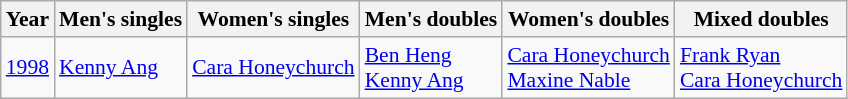<table class=wikitable style="font-size:90%;">
<tr>
<th>Year</th>
<th>Men's singles</th>
<th>Women's singles</th>
<th>Men's doubles</th>
<th>Women's doubles</th>
<th>Mixed doubles</th>
</tr>
<tr>
<td><a href='#'>1998</a></td>
<td> <a href='#'>Kenny Ang</a></td>
<td> <a href='#'>Cara Honeychurch</a></td>
<td> <a href='#'>Ben Heng</a><br> <a href='#'>Kenny Ang</a></td>
<td> <a href='#'>Cara Honeychurch</a><br> <a href='#'>Maxine Nable</a></td>
<td> <a href='#'>Frank Ryan</a><br> <a href='#'>Cara Honeychurch</a></td>
</tr>
</table>
